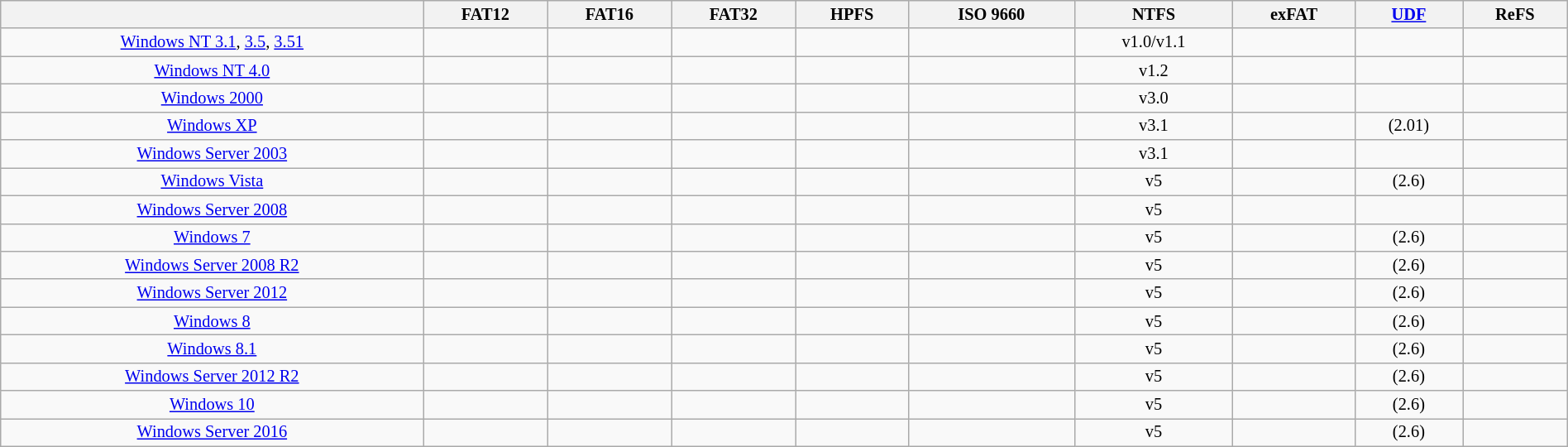<table class="wikitable sortable" style=font-size:85%;text-align:center;width:100%>
<tr>
<th></th>
<th>FAT12</th>
<th>FAT16</th>
<th>FAT32</th>
<th>HPFS</th>
<th>ISO 9660</th>
<th>NTFS</th>
<th>exFAT</th>
<th><a href='#'>UDF</a></th>
<th>ReFS</th>
</tr>
<tr>
<td><a href='#'>Windows NT 3.1</a>, <a href='#'>3.5</a>, <a href='#'>3.51</a></td>
<td></td>
<td></td>
<td></td>
<td></td>
<td></td>
<td> v1.0/v1.1</td>
<td></td>
<td></td>
<td></td>
</tr>
<tr>
<td><a href='#'>Windows NT 4.0</a></td>
<td></td>
<td></td>
<td></td>
<td></td>
<td></td>
<td> v1.2</td>
<td></td>
<td></td>
<td></td>
</tr>
<tr>
<td><a href='#'>Windows 2000</a></td>
<td></td>
<td></td>
<td></td>
<td></td>
<td></td>
<td> v3.0</td>
<td></td>
<td></td>
<td></td>
</tr>
<tr>
<td><a href='#'>Windows XP</a></td>
<td></td>
<td></td>
<td></td>
<td></td>
<td></td>
<td> v3.1</td>
<td></td>
<td> (2.01)</td>
<td></td>
</tr>
<tr>
<td><a href='#'>Windows Server 2003</a></td>
<td></td>
<td></td>
<td></td>
<td></td>
<td></td>
<td> v3.1</td>
<td></td>
<td></td>
<td></td>
</tr>
<tr>
<td><a href='#'>Windows Vista</a></td>
<td></td>
<td></td>
<td></td>
<td></td>
<td></td>
<td> v5</td>
<td></td>
<td> (2.6)</td>
<td></td>
</tr>
<tr>
<td><a href='#'>Windows Server 2008</a></td>
<td></td>
<td></td>
<td></td>
<td></td>
<td></td>
<td> v5</td>
<td></td>
<td></td>
<td></td>
</tr>
<tr>
<td><a href='#'>Windows 7</a></td>
<td></td>
<td></td>
<td></td>
<td></td>
<td></td>
<td> v5</td>
<td></td>
<td> (2.6)</td>
<td></td>
</tr>
<tr>
<td><a href='#'>Windows Server 2008 R2</a></td>
<td></td>
<td></td>
<td></td>
<td></td>
<td></td>
<td> v5</td>
<td></td>
<td> (2.6)</td>
<td></td>
</tr>
<tr>
<td><a href='#'>Windows Server 2012</a></td>
<td></td>
<td></td>
<td></td>
<td></td>
<td></td>
<td> v5</td>
<td></td>
<td> (2.6)</td>
<td></td>
</tr>
<tr>
<td><a href='#'>Windows 8</a></td>
<td></td>
<td></td>
<td></td>
<td></td>
<td></td>
<td> v5</td>
<td></td>
<td> (2.6)</td>
<td></td>
</tr>
<tr>
<td><a href='#'>Windows 8.1</a></td>
<td></td>
<td></td>
<td></td>
<td></td>
<td></td>
<td> v5</td>
<td></td>
<td> (2.6)</td>
<td></td>
</tr>
<tr>
<td><a href='#'>Windows Server 2012 R2</a></td>
<td></td>
<td></td>
<td></td>
<td></td>
<td></td>
<td> v5</td>
<td></td>
<td> (2.6)</td>
<td></td>
</tr>
<tr>
<td><a href='#'>Windows 10</a></td>
<td></td>
<td></td>
<td></td>
<td></td>
<td></td>
<td> v5</td>
<td></td>
<td> (2.6)</td>
<td></td>
</tr>
<tr>
<td><a href='#'>Windows Server 2016</a></td>
<td></td>
<td></td>
<td></td>
<td></td>
<td></td>
<td> v5</td>
<td></td>
<td> (2.6)</td>
<td></td>
</tr>
</table>
